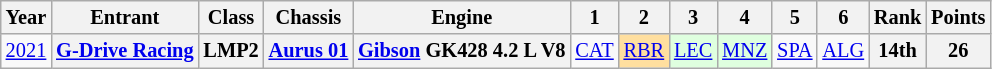<table class="wikitable" style="text-align:center; font-size:85%">
<tr>
<th>Year</th>
<th>Entrant</th>
<th>Class</th>
<th>Chassis</th>
<th>Engine</th>
<th>1</th>
<th>2</th>
<th>3</th>
<th>4</th>
<th>5</th>
<th>6</th>
<th>Rank</th>
<th>Points</th>
</tr>
<tr>
<td><a href='#'>2021</a></td>
<th nowrap=""><a href='#'>G-Drive Racing</a></th>
<th>LMP2</th>
<th nowrap=""><a href='#'>Aurus 01</a></th>
<th nowrap=""><a href='#'>Gibson</a> GK428 4.2 L V8</th>
<td><a href='#'>CAT</a></td>
<td style="background:#FFDF9F"><a href='#'>RBR</a><br></td>
<td style="background:#DFFFDF"><a href='#'>LEC</a><br></td>
<td style="background:#DFFFDF"><a href='#'>MNZ</a><br></td>
<td><a href='#'>SPA</a></td>
<td><a href='#'>ALG</a></td>
<th>14th</th>
<th>26</th>
</tr>
</table>
